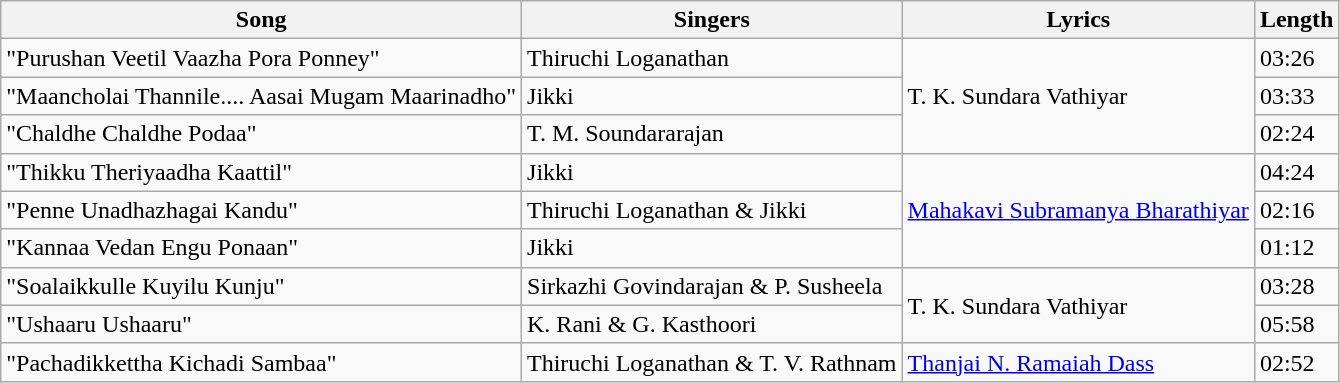<table class="wikitable">
<tr>
<th>Song</th>
<th>Singers</th>
<th>Lyrics</th>
<th>Length</th>
</tr>
<tr>
<td>"Purushan Veetil Vaazha Pora Ponney"</td>
<td>Thiruchi Loganathan</td>
<td rowspan="3">T. K. Sundara Vathiyar</td>
<td>03:26</td>
</tr>
<tr>
<td>"Maancholai Thannile.... Aasai Mugam Maarinadho"</td>
<td>Jikki</td>
<td>03:33</td>
</tr>
<tr>
<td>"Chaldhe Chaldhe Podaa"</td>
<td>T. M. Soundararajan</td>
<td>02:24</td>
</tr>
<tr>
<td>"Thikku Theriyaadha Kaattil"</td>
<td>Jikki</td>
<td rowspan="3"><a href='#'>Mahakavi Subramanya Bharathiyar</a></td>
<td>04:24</td>
</tr>
<tr>
<td>"Penne Unadhazhagai Kandu"</td>
<td>Thiruchi Loganathan & Jikki</td>
<td>02:16</td>
</tr>
<tr>
<td>"Kannaa Vedan Engu Ponaan"</td>
<td>Jikki</td>
<td>01:12</td>
</tr>
<tr>
<td>"Soalaikkulle Kuyilu Kunju"</td>
<td>Sirkazhi Govindarajan & P. Susheela</td>
<td rowspan="2">T. K. Sundara Vathiyar</td>
<td>03:28</td>
</tr>
<tr>
<td>"Ushaaru Ushaaru"</td>
<td>K. Rani & G. Kasthoori</td>
<td>05:58</td>
</tr>
<tr>
<td>"Pachadikkettha Kichadi Sambaa"</td>
<td>Thiruchi Loganathan & T. V. Rathnam</td>
<td><a href='#'>Thanjai N. Ramaiah Dass</a></td>
<td>02:52</td>
</tr>
</table>
